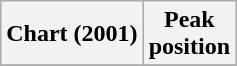<table class="wikitable plainrowheaders" style="text-align:center">
<tr>
<th scope="col">Chart (2001)</th>
<th scope="col">Peak<br>position</th>
</tr>
<tr>
</tr>
</table>
